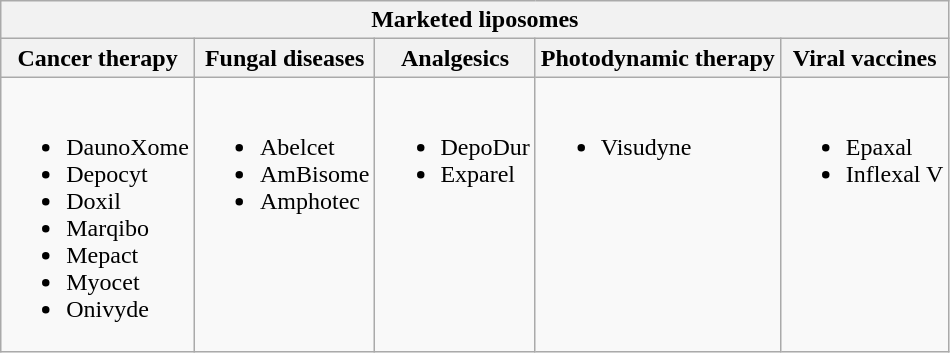<table class="wikitable mw-collapsible">
<tr>
<th colspan="5">Marketed liposomes</th>
</tr>
<tr>
<th><strong>Cancer therapy</strong></th>
<th><strong>Fungal diseases</strong></th>
<th><strong>Analgesics</strong></th>
<th><strong>Photodynamic</strong> <strong>therapy</strong></th>
<th><strong>Viral vaccines</strong></th>
</tr>
<tr style="vertical-align:top">
<td><br><ul><li>DaunoXome</li><li>Depocyt</li><li>Doxil</li><li>Marqibo</li><li>Mepact</li><li>Myocet</li><li>Onivyde</li></ul></td>
<td><br><ul><li>Abelcet</li><li>AmBisome</li><li>Amphotec</li></ul></td>
<td><br><ul><li>DepoDur</li><li>Exparel</li></ul></td>
<td><br><ul><li>Visudyne</li></ul></td>
<td><br><ul><li>Epaxal</li><li>Inflexal V</li></ul></td>
</tr>
</table>
